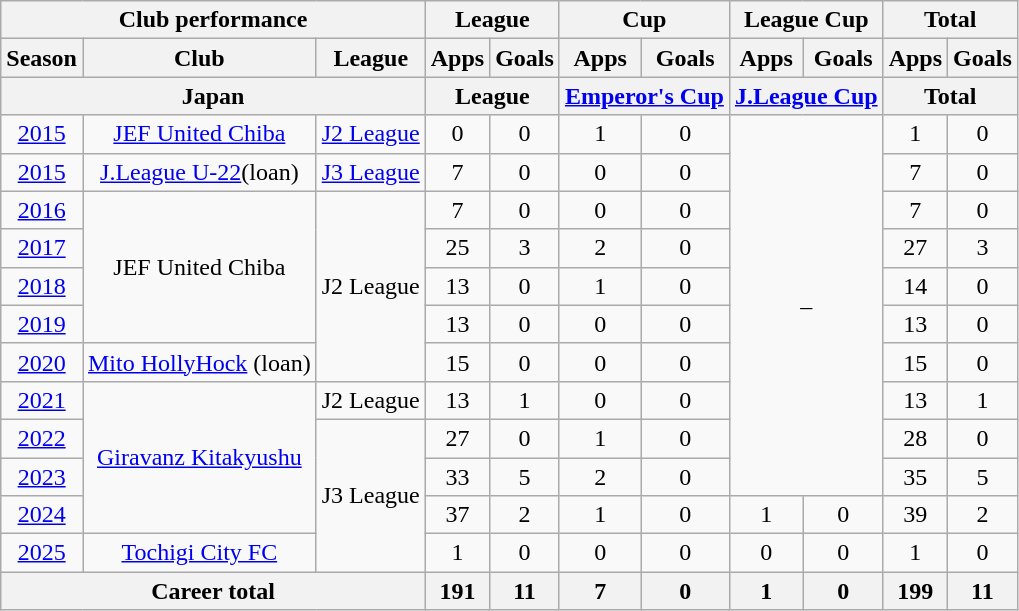<table class="wikitable" style="text-align:center;">
<tr>
<th colspan=3>Club performance</th>
<th colspan=2>League</th>
<th colspan=2>Cup</th>
<th colspan=2>League Cup</th>
<th colspan=2>Total</th>
</tr>
<tr>
<th>Season</th>
<th>Club</th>
<th>League</th>
<th>Apps</th>
<th>Goals</th>
<th>Apps</th>
<th>Goals</th>
<th>Apps</th>
<th>Goals</th>
<th>Apps</th>
<th>Goals</th>
</tr>
<tr>
<th colspan=3>Japan</th>
<th colspan=2>League</th>
<th colspan=2><a href='#'>Emperor's Cup</a></th>
<th colspan=2><a href='#'>J.League Cup</a></th>
<th colspan=2>Total</th>
</tr>
<tr>
<td><a href='#'>2015</a></td>
<td><a href='#'>JEF United Chiba</a></td>
<td><a href='#'>J2 League</a></td>
<td>0</td>
<td>0</td>
<td>1</td>
<td>0</td>
<td rowspan="10" colspan="2">–</td>
<td>1</td>
<td>0</td>
</tr>
<tr>
<td><a href='#'>2015</a></td>
<td><a href='#'>J.League U-22</a>(loan)</td>
<td><a href='#'>J3 League</a></td>
<td>7</td>
<td>0</td>
<td>0</td>
<td>0</td>
<td>7</td>
<td>0</td>
</tr>
<tr>
<td><a href='#'>2016</a></td>
<td rowspan="4">JEF United Chiba</td>
<td rowspan="5">J2 League</td>
<td>7</td>
<td>0</td>
<td>0</td>
<td>0</td>
<td>7</td>
<td>0</td>
</tr>
<tr>
<td><a href='#'>2017</a></td>
<td>25</td>
<td>3</td>
<td>2</td>
<td>0</td>
<td>27</td>
<td>3</td>
</tr>
<tr>
<td><a href='#'>2018</a></td>
<td>13</td>
<td>0</td>
<td>1</td>
<td>0</td>
<td>14</td>
<td>0</td>
</tr>
<tr>
<td><a href='#'>2019</a></td>
<td>13</td>
<td>0</td>
<td>0</td>
<td>0</td>
<td>13</td>
<td>0</td>
</tr>
<tr>
<td><a href='#'>2020</a></td>
<td><a href='#'>Mito HollyHock</a> (loan)</td>
<td>15</td>
<td>0</td>
<td>0</td>
<td>0</td>
<td>15</td>
<td>0</td>
</tr>
<tr>
<td><a href='#'>2021</a></td>
<td rowspan="4"><a href='#'>Giravanz Kitakyushu</a></td>
<td>J2 League</td>
<td>13</td>
<td>1</td>
<td>0</td>
<td>0</td>
<td>13</td>
<td>1</td>
</tr>
<tr>
<td><a href='#'>2022</a></td>
<td rowspan="4">J3 League</td>
<td>27</td>
<td>0</td>
<td>1</td>
<td>0</td>
<td>28</td>
<td>0</td>
</tr>
<tr>
<td><a href='#'>2023</a></td>
<td>33</td>
<td>5</td>
<td>2</td>
<td>0</td>
<td>35</td>
<td>5</td>
</tr>
<tr>
<td><a href='#'>2024</a></td>
<td>37</td>
<td>2</td>
<td>1</td>
<td>0</td>
<td>1</td>
<td>0</td>
<td>39</td>
<td>2</td>
</tr>
<tr>
<td><a href='#'>2025</a></td>
<td><a href='#'>Tochigi City FC</a></td>
<td>1</td>
<td>0</td>
<td>0</td>
<td>0</td>
<td>0</td>
<td>0</td>
<td>1</td>
<td>0</td>
</tr>
<tr>
<th colspan=3>Career total</th>
<th>191</th>
<th>11</th>
<th>7</th>
<th>0</th>
<th>1</th>
<th>0</th>
<th>199</th>
<th>11</th>
</tr>
</table>
